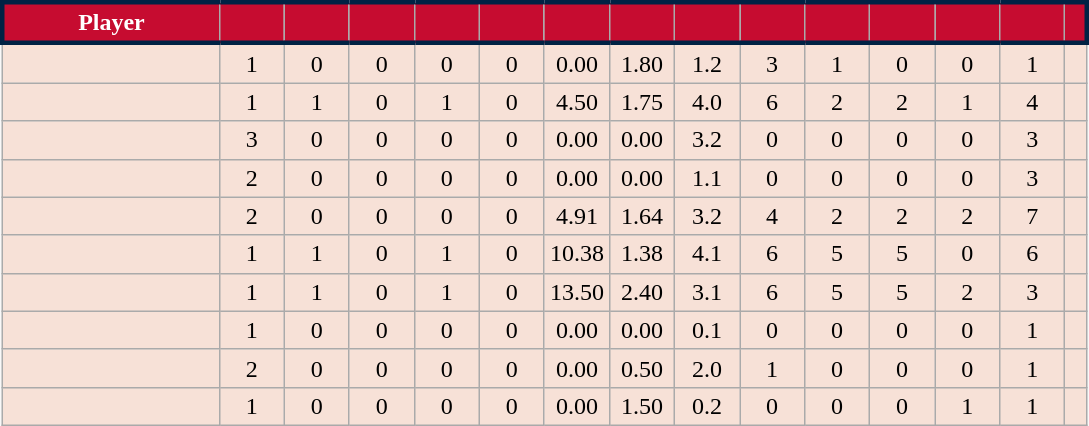<table class="wikitable sortable">
<tr>
<th style="background:#c60c30; width:20%; color:#fff; border-top: 3px solid #024; border-bottom: 3px solid #024; border-left: 3px solid #024;">Player</th>
<th style="background:#c60c30; width:6%; color:#fff; border-top: 3px solid #024; border-bottom: 3px solid #024;"></th>
<th style="background:#c60c30; width:6%; color:#fff; border-top: 3px solid #024; border-bottom: 3px solid #024;"></th>
<th style="background:#c60c30; width:6%; color:#fff; border-top: 3px solid #024; border-bottom: 3px solid #024;"></th>
<th style="background:#c60c30; width:6%; color:#fff; border-top: 3px solid #024; border-bottom: 3px solid #024;"></th>
<th style="background:#c60c30; width:6%; color:#fff; border-top: 3px solid #024; border-bottom: 3px solid #024;"></th>
<th style="background:#c60c30; width:6%; color:#fff; border-top: 3px solid #024; border-bottom: 3px solid #024;"></th>
<th style="background:#c60c30; width:6%; color:#fff; border-top: 3px solid #024; border-bottom: 3px solid #024;"></th>
<th style="background:#c60c30; width:6%; color:#fff; border-top: 3px solid #024; border-bottom: 3px solid #024;"></th>
<th style="background:#c60c30; width:6%; color:#fff; border-top: 3px solid #024; border-bottom: 3px solid #024;"></th>
<th style="background:#c60c30; width:6%; color:#fff; border-top: 3px solid #024; border-bottom: 3px solid #024;"></th>
<th style="background:#c60c30; width:6%; color:#fff; border-top: 3px solid #024; border-bottom: 3px solid #024;"></th>
<th style="background:#c60c30; width:6%; color:#fff; border-top: 3px solid #024; border-bottom: 3px solid #024;"></th>
<th style="background:#c60c30; width:6%; color:#fff; border-top: 3px solid #024; border-bottom: 3px solid #024;"></th>
<th style="background:#c60c30; width:6%; color:#fff; border-top: 3px solid #024; border-bottom: 3px solid #024; border-right: 3px solid #024;"></th>
</tr>
<tr style="text-align:center; background:#f7e1d7;">
<td></td>
<td>1</td>
<td>0</td>
<td>0</td>
<td>0</td>
<td>0</td>
<td>0.00</td>
<td>1.80</td>
<td>1.2</td>
<td>3</td>
<td>1</td>
<td>0</td>
<td>0</td>
<td>1</td>
<td></td>
</tr>
<tr style="text-align:center; background:#f7e1d7;">
<td></td>
<td>1</td>
<td>1</td>
<td>0</td>
<td>1</td>
<td>0</td>
<td>4.50</td>
<td>1.75</td>
<td>4.0</td>
<td>6</td>
<td>2</td>
<td>2</td>
<td>1</td>
<td>4</td>
<td></td>
</tr>
<tr style="text-align:center; background:#f7e1d7;">
<td></td>
<td>3</td>
<td>0</td>
<td>0</td>
<td>0</td>
<td>0</td>
<td>0.00</td>
<td>0.00</td>
<td>3.2</td>
<td>0</td>
<td>0</td>
<td>0</td>
<td>0</td>
<td>3</td>
<td></td>
</tr>
<tr style="text-align:center; background:#f7e1d7;">
<td></td>
<td>2</td>
<td>0</td>
<td>0</td>
<td>0</td>
<td>0</td>
<td>0.00</td>
<td>0.00</td>
<td>1.1</td>
<td>0</td>
<td>0</td>
<td>0</td>
<td>0</td>
<td>3</td>
<td></td>
</tr>
<tr style="text-align:center; background:#f7e1d7;">
<td></td>
<td>2</td>
<td>0</td>
<td>0</td>
<td>0</td>
<td>0</td>
<td>4.91</td>
<td>1.64</td>
<td>3.2</td>
<td>4</td>
<td>2</td>
<td>2</td>
<td>2</td>
<td>7</td>
<td></td>
</tr>
<tr style="text-align:center; background:#f7e1d7;">
<td></td>
<td>1</td>
<td>1</td>
<td>0</td>
<td>1</td>
<td>0</td>
<td>10.38</td>
<td>1.38</td>
<td>4.1</td>
<td>6</td>
<td>5</td>
<td>5</td>
<td>0</td>
<td>6</td>
<td></td>
</tr>
<tr style="text-align:center; background:#f7e1d7;">
<td></td>
<td>1</td>
<td>1</td>
<td>0</td>
<td>1</td>
<td>0</td>
<td>13.50</td>
<td>2.40</td>
<td>3.1</td>
<td>6</td>
<td>5</td>
<td>5</td>
<td>2</td>
<td>3</td>
<td></td>
</tr>
<tr style="text-align:center; background:#f7e1d7;">
<td></td>
<td>1</td>
<td>0</td>
<td>0</td>
<td>0</td>
<td>0</td>
<td>0.00</td>
<td>0.00</td>
<td>0.1</td>
<td>0</td>
<td>0</td>
<td>0</td>
<td>0</td>
<td>1</td>
<td></td>
</tr>
<tr style="text-align:center; background:#f7e1d7;">
<td></td>
<td>2</td>
<td>0</td>
<td>0</td>
<td>0</td>
<td>0</td>
<td>0.00</td>
<td>0.50</td>
<td>2.0</td>
<td>1</td>
<td>0</td>
<td>0</td>
<td>0</td>
<td>1</td>
<td></td>
</tr>
<tr style="text-align:center; background:#f7e1d7;">
<td></td>
<td>1</td>
<td>0</td>
<td>0</td>
<td>0</td>
<td>0</td>
<td>0.00</td>
<td>1.50</td>
<td>0.2</td>
<td>0</td>
<td>0</td>
<td>0</td>
<td>1</td>
<td>1</td>
<td></td>
</tr>
</table>
